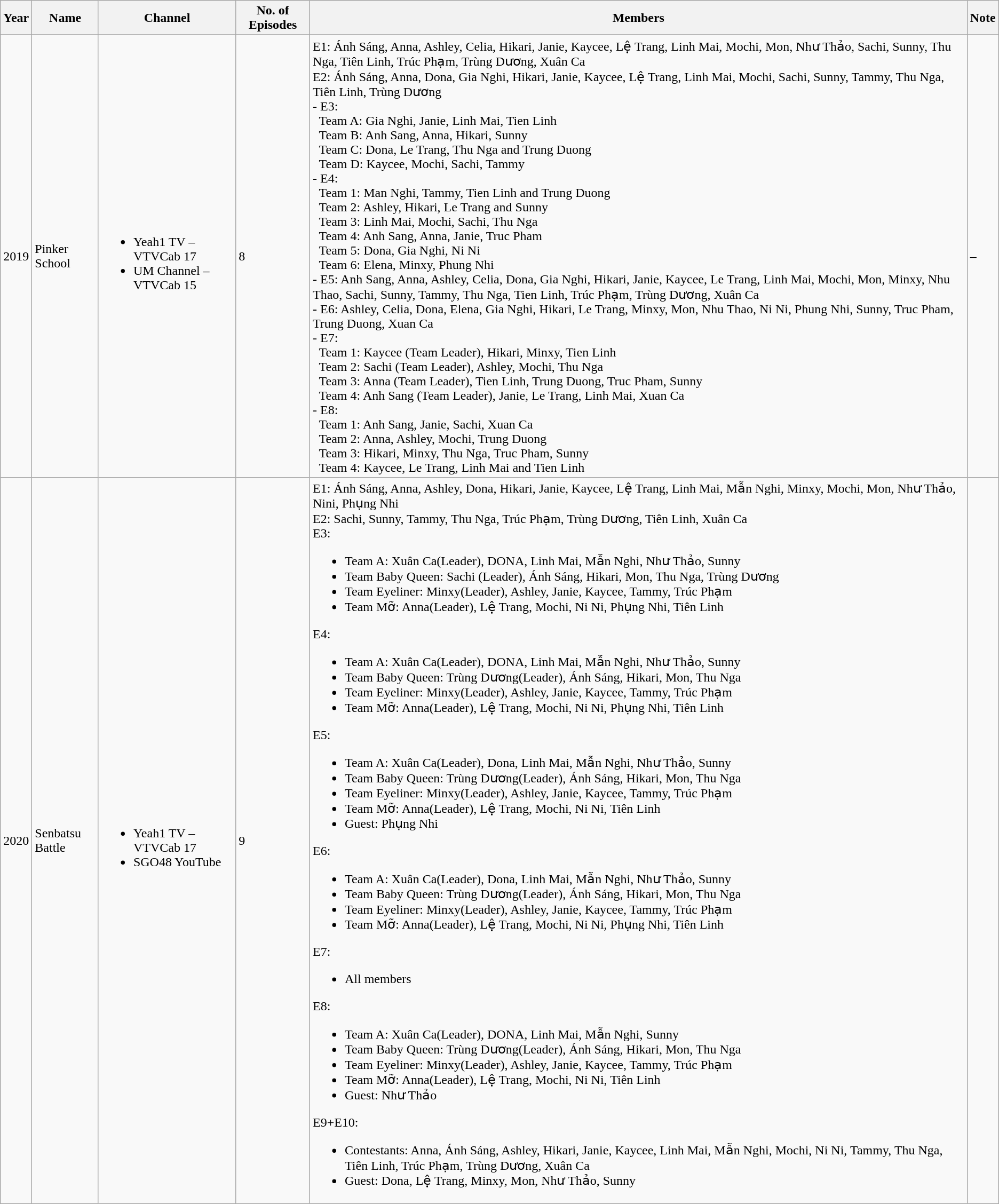<table class="wikitable">
<tr>
<th>Year</th>
<th>Name</th>
<th>Channel</th>
<th>No. of Episodes</th>
<th>Members</th>
<th>Note</th>
</tr>
<tr>
</tr>
<tr>
</tr>
<tr>
<td>2019</td>
<td>Pinker School</td>
<td><br><ul><li>Yeah1 TV – VTVCab 17</li><li>UM Channel – VTVCab 15</li></ul></td>
<td>8</td>
<td>E1: Ánh Sáng, Anna, Ashley, Celia, Hikari, Janie, Kaycee, Lệ Trang, Linh Mai, Mochi, Mon, Như Thảo, Sachi, Sunny, Thu Nga, Tiên Linh, Trúc Phạm, Trùng Dương, Xuân Ca<br>E2: Ánh Sáng, Anna, Dona, Gia Nghi, Hikari, Janie, Kaycee, Lệ Trang, Linh Mai, Mochi, Sachi, Sunny, Tammy, Thu Nga, Tiên Linh, Trùng Dương<br>- E3:<br>  Team A: Gia Nghi, Janie, Linh Mai, Tien Linh<br>  Team B: Anh Sang, Anna, Hikari, Sunny<br>  Team C: Dona, Le Trang, Thu Nga and Trung Duong<br>  Team D: Kaycee, Mochi, Sachi, Tammy<br>- E4:<br>  Team 1: Man Nghi, Tammy, Tien Linh and Trung Duong<br>  Team 2: Ashley, Hikari, Le Trang and Sunny<br>  Team 3: Linh Mai, Mochi, Sachi, Thu Nga<br>  Team 4: Anh Sang, Anna, Janie, Truc Pham<br>  Team 5: Dona, Gia Nghi, Ni Ni<br>  Team 6: Elena, Minxy, Phung Nhi<br>- E5: Anh Sang, Anna, Ashley, Celia, Dona, Gia Nghi, Hikari, Janie, Kaycee, Le Trang, Linh Mai, Mochi, Mon, Minxy, Nhu Thao, Sachi, Sunny, Tammy, Thu Nga, Tien Linh, Trúc Phạm, Trùng Dương, Xuân Ca<br>- E6: Ashley, Celia, Dona, Elena, Gia Nghi, Hikari, Le Trang, Minxy, Mon, Nhu Thao, Ni Ni, Phung Nhi, Sunny, Truc Pham, Trung Duong, Xuan Ca<br>- E7:<br>  Team 1: Kaycee (Team Leader), Hikari, Minxy, Tien Linh<br>  Team 2: Sachi (Team Leader), Ashley, Mochi, Thu Nga<br>  Team 3: Anna (Team Leader), Tien Linh, Trung Duong, Truc Pham, Sunny<br>  Team 4: Anh Sang (Team Leader), Janie, Le Trang, Linh Mai, Xuan Ca<br>- E8:<br>  Team 1: Anh Sang, Janie, Sachi, Xuan Ca<br>  Team 2: Anna, Ashley, Mochi, Trung Duong<br>  Team 3: Hikari, Minxy, Thu Nga, Truc Pham, Sunny<br>  Team 4: Kaycee, Le Trang, Linh Mai and Tien Linh</td>
<td>–</td>
</tr>
<tr>
<td>2020</td>
<td>Senbatsu<br>Battle</td>
<td><br><ul><li>Yeah1 TV – VTVCab 17</li><li>SGO48 YouTube</li></ul></td>
<td>9</td>
<td>E1: Ánh Sáng, Anna, Ashley, Dona, Hikari, Janie, Kaycee, Lệ Trang, Linh Mai, Mẫn Nghi, Minxy, Mochi, Mon, Như Thảo, Nini, Phụng Nhi<br>E2: Sachi, Sunny, Tammy, Thu Nga, Trúc Phạm, Trùng Dương, Tiên Linh, Xuân Ca<br>E3:<ul><li>Team A: Xuân Ca(Leader), DONA, Linh Mai, Mẫn Nghi, Như Thảo, Sunny</li><li>Team Baby Queen: Sachi (Leader), Ánh Sáng, Hikari, Mon, Thu Nga, Trùng Dương</li><li>Team Eyeliner: Minxy(Leader), Ashley, Janie, Kaycee, Tammy, Trúc Phạm</li><li>Team Mỡ: Anna(Leader), Lệ Trang, Mochi, Ni Ni, Phụng Nhi, Tiên Linh</li></ul>E4:<ul><li>Team A: Xuân Ca(Leader), DONA, Linh Mai, Mẫn Nghi, Như Thảo, Sunny</li><li>Team Baby Queen: Trùng Dương(Leader), Ánh Sáng, Hikari, Mon, Thu Nga</li><li>Team Eyeliner: Minxy(Leader), Ashley, Janie, Kaycee, Tammy, Trúc Phạm</li><li>Team Mỡ: Anna(Leader), Lệ Trang, Mochi, Ni Ni, Phụng Nhi, Tiên Linh</li></ul>E5:<ul><li>Team A:  Xuân Ca(Leader), Dona, Linh Mai, Mẫn Nghi, Như Thảo, Sunny</li><li>Team Baby Queen:  Trùng Dương(Leader), Ánh Sáng, Hikari, Mon, Thu Nga</li><li>Team Eyeliner: Minxy(Leader), Ashley, Janie, Kaycee, Tammy, Trúc Phạm</li><li>Team Mỡ:  Anna(Leader), Lệ Trang, Mochi, Ni Ni, Tiên Linh</li><li>Guest: Phụng Nhi</li></ul>E6:<ul><li>Team A:  Xuân Ca(Leader), Dona, Linh Mai, Mẫn Nghi, Như Thảo, Sunny</li><li>Team Baby Queen:  Trùng Dương(Leader), Ánh Sáng, Hikari, Mon, Thu Nga</li><li>Team Eyeliner: Minxy(Leader), Ashley, Janie, Kaycee, Tammy, Trúc Phạm</li><li>Team Mỡ:  Anna(Leader), Lệ Trang, Mochi, Ni Ni, Phụng Nhi, Tiên Linh</li></ul>E7:<ul><li>All members</li></ul>E8:<ul><li>Team A: Xuân Ca(Leader), DONA, Linh Mai, Mẫn Nghi, Sunny</li><li>Team Baby Queen: Trùng Dương(Leader), Ánh Sáng, Hikari, Mon, Thu Nga</li><li>Team Eyeliner: Minxy(Leader), Ashley, Janie, Kaycee, Tammy, Trúc Phạm</li><li>Team Mỡ: Anna(Leader), Lệ Trang, Mochi, Ni Ni, Tiên Linh</li><li>Guest: Như Thảo</li></ul>E9+E10:<ul><li>Contestants: Anna, Ánh Sáng, Ashley, Hikari, Janie, Kaycee, Linh Mai, Mẫn Nghi, Mochi, Ni Ni, Tammy, Thu Nga, Tiên Linh, Trúc Phạm, Trùng Dương, Xuân Ca</li><li>Guest: Dona, Lệ Trang, Minxy, Mon, Như Thảo, Sunny</li></ul></td>
<td></td>
</tr>
</table>
